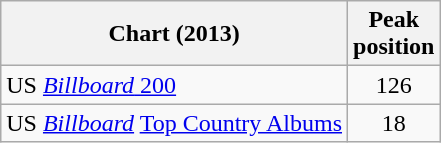<table class="wikitable sortable">
<tr>
<th>Chart (2013)</th>
<th>Peak<br>position</th>
</tr>
<tr>
<td>US <a href='#'><em>Billboard</em> 200</a></td>
<td align="center">126</td>
</tr>
<tr>
<td>US <em><a href='#'>Billboard</a></em> <a href='#'>Top Country Albums</a></td>
<td align="center">18</td>
</tr>
</table>
